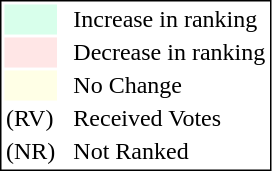<table style="border:1px solid black;">
<tr>
<td style="background:#D8FFEB; width:20px;"></td>
<td> </td>
<td>Increase in ranking</td>
</tr>
<tr>
<td style="background:#FFE6E6; width:20px;"></td>
<td> </td>
<td>Decrease in ranking</td>
</tr>
<tr>
<td style="background:#FFFFE6; width:20px;"></td>
<td> </td>
<td>No Change</td>
</tr>
<tr>
<td>(RV)</td>
<td> </td>
<td>Received Votes</td>
</tr>
<tr>
<td>(NR)</td>
<td> </td>
<td>Not Ranked</td>
</tr>
</table>
